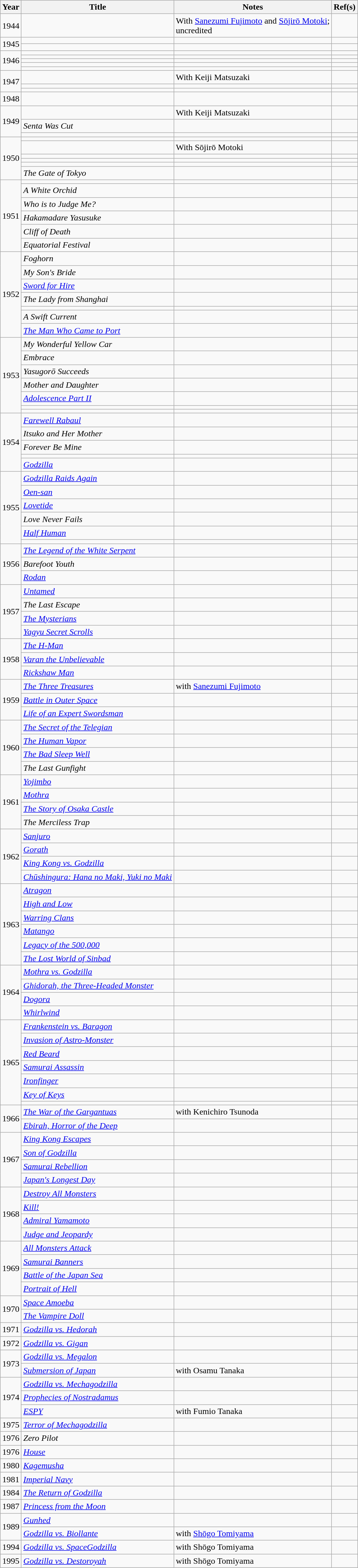<table class="wikitable" border="1" style="font-size: 100%;">
<tr>
<th>Year</th>
<th>Title</th>
<th>Notes</th>
<th>Ref(s)</th>
</tr>
<tr>
<td>1944</td>
<td></td>
<td>With <a href='#'>Sanezumi Fujimoto</a> and <a href='#'>Sōjirō Motoki</a>;<br>uncredited</td>
<td></td>
</tr>
<tr>
<td rowspan=2>1945</td>
<td></td>
<td></td>
<td></td>
</tr>
<tr>
<td></td>
<td></td>
<td></td>
</tr>
<tr>
<td rowspan=5>1946</td>
<td></td>
<td></td>
<td></td>
</tr>
<tr>
<td></td>
<td></td>
<td></td>
</tr>
<tr>
<td></td>
<td></td>
<td></td>
</tr>
<tr>
<td></td>
<td></td>
<td></td>
</tr>
<tr>
<td></td>
<td></td>
<td></td>
</tr>
<tr>
<td rowspan=3>1947</td>
<td></td>
<td>With Keiji Matsuzaki</td>
<td></td>
</tr>
<tr>
<td></td>
<td></td>
<td></td>
</tr>
<tr>
<td></td>
<td></td>
<td></td>
</tr>
<tr>
<td>1948</td>
<td></td>
<td></td>
<td></td>
</tr>
<tr>
<td rowspan="3">1949</td>
<td></td>
<td>With Keiji Matsuzaki</td>
<td></td>
</tr>
<tr>
<td><em>Senta Was Cut</em></td>
<td></td>
<td></td>
</tr>
<tr>
<td></td>
<td></td>
<td></td>
</tr>
<tr>
<td rowspan="6">1950</td>
<td></td>
<td></td>
<td></td>
</tr>
<tr>
<td></td>
<td>With Sōjirō Motoki</td>
<td></td>
</tr>
<tr>
<td></td>
<td></td>
<td></td>
</tr>
<tr>
<td></td>
<td></td>
<td></td>
</tr>
<tr>
<td></td>
<td></td>
<td></td>
</tr>
<tr>
<td><em>The Gate of Tokyo</em></td>
<td></td>
<td></td>
</tr>
<tr>
<td rowspan=6>1951</td>
<td><em></em></td>
<td></td>
<td></td>
</tr>
<tr>
<td><em>A White Orchid</em></td>
<td></td>
<td></td>
</tr>
<tr>
<td><em>Who is to Judge Me?</em></td>
<td></td>
<td></td>
</tr>
<tr>
<td><em>Hakamadare Yasusuke</em></td>
<td></td>
<td></td>
</tr>
<tr>
<td><em>Cliff of Death</em></td>
<td></td>
<td></td>
</tr>
<tr>
<td><em>Equatorial Festival</em></td>
<td></td>
<td></td>
</tr>
<tr>
<td rowspan=7>1952</td>
<td><em>Foghorn</em></td>
<td></td>
<td></td>
</tr>
<tr>
<td><em>My Son's Bride</em></td>
<td></td>
<td></td>
</tr>
<tr>
<td><em><a href='#'>Sword for Hire</a></em></td>
<td></td>
<td></td>
</tr>
<tr>
<td><em>The Lady from Shanghai</em></td>
<td></td>
<td></td>
</tr>
<tr>
<td><em></em></td>
<td></td>
<td></td>
</tr>
<tr>
<td><em>A Swift Current</em></td>
<td></td>
<td></td>
</tr>
<tr>
<td><em><a href='#'>The Man Who Came to Port</a></em></td>
<td></td>
<td></td>
</tr>
<tr>
<td rowspan=7>1953</td>
<td><em>My Wonderful Yellow Car</em></td>
<td></td>
<td></td>
</tr>
<tr>
<td><em>Embrace</em></td>
<td></td>
<td></td>
</tr>
<tr>
<td><em>Yasugorō Succeeds</em></td>
<td></td>
<td></td>
</tr>
<tr>
<td><em>Mother and Daughter</em></td>
<td></td>
<td></td>
</tr>
<tr>
<td><em><a href='#'>Adolescence Part II</a></em></td>
<td></td>
<td></td>
</tr>
<tr>
<td><em></em></td>
<td></td>
<td></td>
</tr>
<tr>
<td><em></em></td>
<td></td>
<td></td>
</tr>
<tr>
<td rowspan=5>1954</td>
<td><em><a href='#'>Farewell Rabaul</a></em></td>
<td></td>
<td></td>
</tr>
<tr>
<td><em>Itsuko and Her Mother</em></td>
<td></td>
<td></td>
</tr>
<tr>
<td><em>Forever Be Mine</em></td>
<td></td>
<td></td>
</tr>
<tr>
<td><em></em></td>
<td></td>
<td></td>
</tr>
<tr>
<td><a href='#'><em>Godzilla</em></a></td>
<td></td>
<td></td>
</tr>
<tr>
<td rowspan="6">1955</td>
<td><em><a href='#'>Godzilla Raids Again</a></em></td>
<td></td>
<td></td>
</tr>
<tr>
<td><em><a href='#'>Oen-san</a></em></td>
<td></td>
<td></td>
</tr>
<tr>
<td><em><a href='#'>Lovetide</a></em></td>
<td></td>
<td></td>
</tr>
<tr>
<td><em>Love Never Fails</em></td>
<td></td>
<td></td>
</tr>
<tr>
<td><em><a href='#'>Half Human</a></em></td>
<td></td>
<td></td>
</tr>
<tr>
<td><em></em></td>
<td></td>
<td></td>
</tr>
<tr>
<td rowspan="3">1956</td>
<td><em><a href='#'>The Legend of the White Serpent</a></em></td>
<td></td>
<td></td>
</tr>
<tr>
<td><em>Barefoot Youth</em></td>
<td></td>
<td></td>
</tr>
<tr>
<td><em><a href='#'>Rodan</a></em></td>
<td></td>
<td></td>
</tr>
<tr>
<td rowspan=4>1957</td>
<td><a href='#'><em>Untamed</em></a></td>
<td></td>
<td></td>
</tr>
<tr>
<td><em>The Last Escape</em></td>
<td></td>
<td></td>
</tr>
<tr>
<td><em><a href='#'>The Mysterians</a></em></td>
<td></td>
<td></td>
</tr>
<tr>
<td><em><a href='#'>Yagyu Secret Scrolls</a></em></td>
<td></td>
<td></td>
</tr>
<tr>
<td rowspan=3>1958</td>
<td><em><a href='#'>The H-Man</a></em></td>
<td></td>
<td></td>
</tr>
<tr>
<td><em><a href='#'>Varan the Unbelievable</a></em></td>
<td></td>
<td></td>
</tr>
<tr>
<td><em><a href='#'>Rickshaw Man</a></em></td>
<td></td>
<td></td>
</tr>
<tr>
<td rowspan=3>1959</td>
<td><em><a href='#'>The Three Treasures</a></em></td>
<td>with <a href='#'>Sanezumi Fujimoto</a></td>
<td></td>
</tr>
<tr>
<td><em><a href='#'>Battle in Outer Space</a></em></td>
<td></td>
<td></td>
</tr>
<tr>
<td><em><a href='#'>Life of an Expert Swordsman</a></em></td>
<td></td>
<td></td>
</tr>
<tr>
<td rowspan=4>1960</td>
<td><em><a href='#'>The Secret of the Telegian</a></em></td>
<td></td>
<td></td>
</tr>
<tr>
<td><em><a href='#'>The Human Vapor</a></em></td>
<td></td>
<td></td>
</tr>
<tr>
<td><em><a href='#'>The Bad Sleep Well</a></em></td>
<td></td>
<td></td>
</tr>
<tr>
<td><em>The Last Gunfight</em></td>
<td></td>
<td></td>
</tr>
<tr>
<td rowspan=4>1961</td>
<td><em><a href='#'>Yojimbo</a></em></td>
<td></td>
<td></td>
</tr>
<tr>
<td><em><a href='#'>Mothra</a></em></td>
<td></td>
<td></td>
</tr>
<tr>
<td><em><a href='#'>The Story of Osaka Castle</a></em></td>
<td></td>
<td></td>
</tr>
<tr>
<td><em>The Merciless Trap</em></td>
<td></td>
<td></td>
</tr>
<tr>
<td rowspan=4>1962</td>
<td><em><a href='#'>Sanjuro</a></em></td>
<td></td>
<td></td>
</tr>
<tr>
<td><em><a href='#'>Gorath</a></em></td>
<td></td>
<td></td>
</tr>
<tr>
<td><em><a href='#'>King Kong vs. Godzilla</a></em></td>
<td></td>
<td></td>
</tr>
<tr>
<td><em><a href='#'>Chūshingura: Hana no Maki, Yuki no Maki</a></em></td>
<td></td>
<td></td>
</tr>
<tr>
<td rowspan=6>1963</td>
<td><em><a href='#'>Atragon</a></em></td>
<td></td>
<td></td>
</tr>
<tr>
<td><em><a href='#'>High and Low</a></em></td>
<td></td>
<td></td>
</tr>
<tr>
<td><em><a href='#'>Warring Clans</a></em></td>
<td></td>
<td></td>
</tr>
<tr>
<td><em><a href='#'>Matango</a></em></td>
<td></td>
<td></td>
</tr>
<tr>
<td><em><a href='#'>Legacy of the 500,000</a></em></td>
<td></td>
<td></td>
</tr>
<tr>
<td><em><a href='#'>The Lost World of Sinbad</a></em></td>
<td></td>
<td></td>
</tr>
<tr>
<td rowspan=4>1964</td>
<td><em><a href='#'>Mothra vs. Godzilla</a></em></td>
<td></td>
<td></td>
</tr>
<tr>
<td><em><a href='#'>Ghidorah, the Three-Headed Monster</a></em></td>
<td></td>
<td></td>
</tr>
<tr>
<td><em><a href='#'>Dogora</a></em></td>
<td></td>
<td></td>
</tr>
<tr>
<td><em><a href='#'>Whirlwind</a></em></td>
<td></td>
<td></td>
</tr>
<tr>
<td rowspan=7>1965</td>
<td><em><a href='#'>Frankenstein vs. Baragon</a></em></td>
<td></td>
<td></td>
</tr>
<tr>
<td><em><a href='#'>Invasion of Astro-Monster</a></em></td>
<td></td>
<td></td>
</tr>
<tr>
<td><em><a href='#'>Red Beard</a></em></td>
<td></td>
<td></td>
</tr>
<tr>
<td><em><a href='#'>Samurai Assassin</a></em></td>
<td></td>
<td></td>
</tr>
<tr>
<td><em><a href='#'>Ironfinger</a></em></td>
<td></td>
<td></td>
</tr>
<tr>
<td><em><a href='#'>Key of Keys</a></em></td>
<td></td>
<td></td>
</tr>
<tr>
<td><em></em></td>
<td></td>
<td></td>
</tr>
<tr>
<td rowspan=2>1966</td>
<td><em><a href='#'>The War of the Gargantuas</a></em></td>
<td>with Kenichiro Tsunoda</td>
<td></td>
</tr>
<tr>
<td><em><a href='#'>Ebirah, Horror of the Deep</a></em></td>
<td></td>
<td></td>
</tr>
<tr>
<td rowspan=4>1967</td>
<td><em><a href='#'>King Kong Escapes</a></em></td>
<td></td>
<td></td>
</tr>
<tr>
<td><em><a href='#'>Son of Godzilla</a></em></td>
<td></td>
<td></td>
</tr>
<tr>
<td><em><a href='#'>Samurai Rebellion</a></em></td>
<td></td>
<td></td>
</tr>
<tr>
<td><em><a href='#'>Japan's Longest Day</a></em></td>
<td></td>
<td></td>
</tr>
<tr>
<td rowspan=4>1968</td>
<td><em><a href='#'>Destroy All Monsters</a></em></td>
<td></td>
<td></td>
</tr>
<tr>
<td><em><a href='#'>Kill!</a></em></td>
<td></td>
<td></td>
</tr>
<tr>
<td><em><a href='#'>Admiral Yamamoto</a></em></td>
<td></td>
<td></td>
</tr>
<tr>
<td><em><a href='#'>Judge and Jeopardy</a></em></td>
<td></td>
<td></td>
</tr>
<tr>
<td rowspan=4>1969</td>
<td><em><a href='#'>All Monsters Attack</a></em></td>
<td></td>
<td></td>
</tr>
<tr>
<td><em><a href='#'>Samurai Banners</a></em></td>
<td></td>
<td></td>
</tr>
<tr>
<td><em><a href='#'>Battle of the Japan Sea</a></em></td>
<td></td>
<td></td>
</tr>
<tr>
<td><em><a href='#'>Portrait of Hell</a></em></td>
<td></td>
<td></td>
</tr>
<tr>
<td rowspan=2>1970</td>
<td><em><a href='#'>Space Amoeba</a></em></td>
<td></td>
<td></td>
</tr>
<tr>
<td><em><a href='#'>The Vampire Doll</a></em></td>
<td></td>
<td></td>
</tr>
<tr>
<td>1971</td>
<td><em><a href='#'>Godzilla vs. Hedorah</a></em></td>
<td></td>
<td></td>
</tr>
<tr>
<td>1972</td>
<td><em><a href='#'>Godzilla vs. Gigan</a></em></td>
<td></td>
<td></td>
</tr>
<tr>
<td rowspan=2>1973</td>
<td><em><a href='#'>Godzilla vs. Megalon</a></em></td>
<td></td>
<td></td>
</tr>
<tr>
<td><em><a href='#'>Submersion of Japan</a></em></td>
<td>with Osamu Tanaka</td>
<td></td>
</tr>
<tr>
<td rowspan=3>1974</td>
<td><em><a href='#'>Godzilla vs. Mechagodzilla</a></em></td>
<td></td>
<td></td>
</tr>
<tr>
<td><em><a href='#'>Prophecies of Nostradamus</a></em></td>
<td></td>
<td></td>
</tr>
<tr>
<td><em><a href='#'>ESPY</a></em></td>
<td>with Fumio Tanaka</td>
<td></td>
</tr>
<tr>
<td>1975</td>
<td><em><a href='#'>Terror of Mechagodzilla</a></em></td>
<td></td>
<td></td>
</tr>
<tr>
<td>1976</td>
<td><em>Zero Pilot</em></td>
<td></td>
<td></td>
</tr>
<tr>
<td>1976</td>
<td><em><a href='#'>House</a></em></td>
<td></td>
<td></td>
</tr>
<tr>
<td>1980</td>
<td><em><a href='#'>Kagemusha</a></em></td>
<td></td>
<td></td>
</tr>
<tr>
<td>1981</td>
<td><em><a href='#'>Imperial Navy</a></em></td>
<td></td>
<td></td>
</tr>
<tr>
<td>1984</td>
<td><em><a href='#'>The Return of Godzilla</a></em></td>
<td></td>
<td></td>
</tr>
<tr>
<td>1987</td>
<td><em><a href='#'>Princess from the Moon</a></em></td>
<td></td>
<td></td>
</tr>
<tr>
<td rowspan=2>1989</td>
<td><em><a href='#'>Gunhed</a></em></td>
<td></td>
<td></td>
</tr>
<tr>
<td><em><a href='#'>Godzilla vs. Biollante</a></em></td>
<td>with <a href='#'>Shōgo Tomiyama</a></td>
<td></td>
</tr>
<tr>
<td>1994</td>
<td><em><a href='#'>Godzilla vs. SpaceGodzilla</a></em></td>
<td>with Shōgo Tomiyama</td>
<td></td>
</tr>
<tr>
<td>1995</td>
<td><em><a href='#'>Godzilla vs. Destoroyah</a></em></td>
<td>with Shōgo Tomiyama</td>
<td></td>
</tr>
</table>
